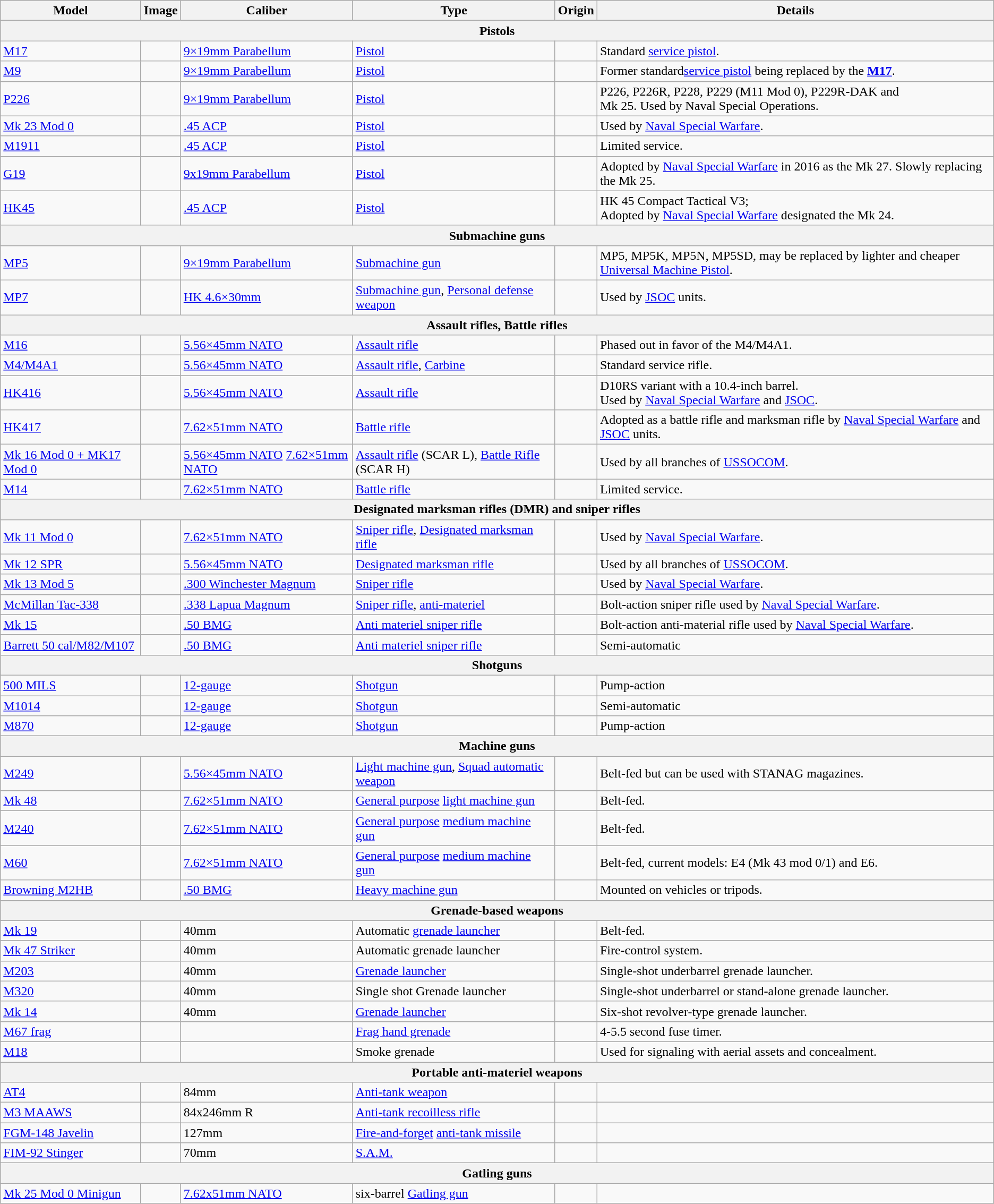<table class="wikitable">
<tr>
<th>Model</th>
<th>Image</th>
<th>Caliber</th>
<th>Type</th>
<th>Origin</th>
<th>Details</th>
</tr>
<tr>
<th colspan="7">Pistols</th>
</tr>
<tr>
<td><a href='#'>M17</a></td>
<td></td>
<td><a href='#'>9×19mm Parabellum</a></td>
<td><a href='#'>Pistol</a></td>
<td></td>
<td>Standard <a href='#'>service pistol</a>.</td>
</tr>
<tr>
<td><a href='#'>M9</a></td>
<td></td>
<td><a href='#'>9×19mm Parabellum</a></td>
<td><a href='#'>Pistol</a></td>
<td></td>
<td>Former standard<a href='#'>service pistol</a> being replaced by the <a href='#'><strong>M17</strong></a>.</td>
</tr>
<tr>
<td><a href='#'>P226</a></td>
<td></td>
<td><a href='#'>9×19mm Parabellum</a></td>
<td><a href='#'>Pistol</a></td>
<td></td>
<td>P226, P226R, P228, P229 (M11 Mod 0), P229R-DAK and<br>Mk 25. Used by Naval Special Operations.</td>
</tr>
<tr>
<td><a href='#'>Mk 23 Mod 0</a></td>
<td></td>
<td><a href='#'>.45 ACP</a></td>
<td><a href='#'>Pistol</a></td>
<td></td>
<td>Used by <a href='#'>Naval Special Warfare</a>.</td>
</tr>
<tr>
<td><a href='#'>M1911</a></td>
<td></td>
<td><a href='#'>.45 ACP</a></td>
<td><a href='#'>Pistol</a></td>
<td></td>
<td>Limited service.</td>
</tr>
<tr>
<td><a href='#'>G19</a></td>
<td></td>
<td><a href='#'>9x19mm Parabellum</a></td>
<td><a href='#'>Pistol</a></td>
<td></td>
<td>Adopted by <a href='#'>Naval Special Warfare</a> in 2016 as the Mk 27. Slowly replacing the Mk 25.</td>
</tr>
<tr>
<td><a href='#'>HK45</a></td>
<td></td>
<td><a href='#'>.45 ACP</a></td>
<td><a href='#'>Pistol</a></td>
<td></td>
<td>HK 45 Compact Tactical V3;<br>Adopted by <a href='#'>Naval Special Warfare</a> designated the Mk 24.</td>
</tr>
<tr>
<th colspan="7">Submachine guns</th>
</tr>
<tr>
<td><a href='#'>MP5</a></td>
<td></td>
<td><a href='#'>9×19mm Parabellum</a></td>
<td><a href='#'>Submachine gun</a></td>
<td></td>
<td>MP5, MP5K, MP5N, MP5SD, may be replaced by lighter and cheaper <a href='#'>Universal Machine Pistol</a>.</td>
</tr>
<tr>
<td><a href='#'>MP7</a></td>
<td></td>
<td><a href='#'>HK 4.6×30mm</a></td>
<td><a href='#'>Submachine gun</a>, <a href='#'>Personal defense weapon</a></td>
<td></td>
<td>Used by <a href='#'>JSOC</a> units.</td>
</tr>
<tr>
<th colspan="7">Assault rifles, Battle rifles</th>
</tr>
<tr>
<td><a href='#'>M16</a></td>
<td></td>
<td><a href='#'>5.56×45mm NATO</a></td>
<td><a href='#'>Assault rifle</a></td>
<td></td>
<td>Phased out in favor of the M4/M4A1.</td>
</tr>
<tr>
<td><a href='#'>M4/M4A1</a></td>
<td> </td>
<td><a href='#'>5.56×45mm NATO</a></td>
<td><a href='#'>Assault rifle</a>, <a href='#'>Carbine</a></td>
<td></td>
<td>Standard service rifle.</td>
</tr>
<tr>
<td><a href='#'>HK416</a></td>
<td></td>
<td><a href='#'>5.56×45mm NATO</a></td>
<td><a href='#'>Assault rifle</a></td>
<td></td>
<td>D10RS variant with a 10.4-inch barrel.<br>Used by <a href='#'>Naval Special Warfare</a> and <a href='#'>JSOC</a>.</td>
</tr>
<tr>
<td><a href='#'>HK417</a></td>
<td></td>
<td><a href='#'>7.62×51mm NATO</a></td>
<td><a href='#'>Battle rifle</a></td>
<td></td>
<td>Adopted as a battle rifle and marksman rifle by <a href='#'>Naval Special Warfare</a> and <a href='#'>JSOC</a> units.</td>
</tr>
<tr>
<td><a href='#'>Mk 16 Mod 0 + MK17 Mod 0</a></td>
<td></td>
<td><a href='#'>5.56×45mm NATO</a> <a href='#'>7.62×51mm NATO</a></td>
<td><a href='#'>Assault rifle</a> (SCAR L), <a href='#'>Battle Rifle</a> (SCAR H)</td>
<td><br></td>
<td>Used by all branches of <a href='#'>USSOCOM</a>.</td>
</tr>
<tr>
<td><a href='#'>M14</a></td>
<td></td>
<td><a href='#'>7.62×51mm NATO</a></td>
<td><a href='#'>Battle rifle</a></td>
<td></td>
<td>Limited service.</td>
</tr>
<tr>
<th colspan="7">Designated marksman rifles (DMR) and sniper rifles</th>
</tr>
<tr>
<td><a href='#'>Mk 11 Mod 0</a></td>
<td></td>
<td><a href='#'>7.62×51mm NATO</a></td>
<td><a href='#'>Sniper rifle</a>, <a href='#'>Designated marksman rifle</a></td>
<td></td>
<td>Used by <a href='#'>Naval Special Warfare</a>.</td>
</tr>
<tr>
<td><a href='#'>Mk 12 SPR</a></td>
<td></td>
<td><a href='#'>5.56×45mm NATO</a></td>
<td><a href='#'>Designated marksman rifle</a></td>
<td></td>
<td>Used by all branches of <a href='#'>USSOCOM</a>.</td>
</tr>
<tr>
<td><a href='#'>Mk 13 Mod 5</a></td>
<td></td>
<td><a href='#'>.300 Winchester Magnum</a></td>
<td><a href='#'>Sniper rifle</a></td>
<td></td>
<td>Used by <a href='#'>Naval Special Warfare</a>.</td>
</tr>
<tr>
<td><a href='#'>McMillan Tac-338</a></td>
<td></td>
<td><a href='#'>.338 Lapua Magnum</a></td>
<td><a href='#'>Sniper rifle</a>, <a href='#'>anti-materiel</a></td>
<td></td>
<td>Bolt-action sniper rifle used by <a href='#'>Naval Special Warfare</a>.</td>
</tr>
<tr>
<td><a href='#'>Mk 15</a></td>
<td></td>
<td><a href='#'>.50 BMG</a></td>
<td><a href='#'>Anti materiel sniper rifle</a></td>
<td></td>
<td>Bolt-action anti-material rifle used by <a href='#'>Naval Special Warfare</a>.</td>
</tr>
<tr>
<td><a href='#'>Barrett 50 cal/M82/M107</a></td>
<td></td>
<td><a href='#'>.50 BMG</a></td>
<td><a href='#'>Anti materiel sniper rifle</a></td>
<td></td>
<td>Semi-automatic</td>
</tr>
<tr>
<th colspan="7">Shotguns</th>
</tr>
<tr>
<td><a href='#'>500 MILS</a></td>
<td></td>
<td><a href='#'>12-gauge</a></td>
<td><a href='#'>Shotgun</a></td>
<td></td>
<td>Pump-action</td>
</tr>
<tr>
<td><a href='#'>M1014</a></td>
<td></td>
<td><a href='#'>12-gauge</a></td>
<td><a href='#'>Shotgun</a></td>
<td></td>
<td>Semi-automatic</td>
</tr>
<tr>
<td><a href='#'>M870</a></td>
<td></td>
<td><a href='#'>12-gauge</a></td>
<td><a href='#'>Shotgun</a></td>
<td></td>
<td>Pump-action</td>
</tr>
<tr>
<th colspan="7">Machine guns</th>
</tr>
<tr>
<td><a href='#'>M249</a></td>
<td></td>
<td><a href='#'>5.56×45mm NATO</a></td>
<td><a href='#'>Light machine gun</a>, <a href='#'>Squad automatic weapon</a></td>
<td></td>
<td>Belt-fed but can be used with STANAG magazines.</td>
</tr>
<tr>
<td><a href='#'>Mk 48</a></td>
<td></td>
<td><a href='#'>7.62×51mm NATO</a></td>
<td><a href='#'>General purpose</a> <a href='#'>light machine gun</a></td>
<td><br></td>
<td>Belt-fed.</td>
</tr>
<tr>
<td><a href='#'>M240</a></td>
<td></td>
<td><a href='#'>7.62×51mm NATO</a></td>
<td><a href='#'>General purpose</a> <a href='#'>medium machine gun</a></td>
<td><br></td>
<td>Belt-fed.</td>
</tr>
<tr>
<td><a href='#'>M60</a></td>
<td></td>
<td><a href='#'>7.62×51mm NATO</a></td>
<td><a href='#'>General purpose</a> <a href='#'>medium machine gun</a></td>
<td></td>
<td>Belt-fed, current models: E4 (Mk 43 mod 0/1) and E6.</td>
</tr>
<tr>
<td><a href='#'>Browning M2HB</a></td>
<td></td>
<td><a href='#'>.50 BMG</a></td>
<td><a href='#'>Heavy machine gun</a></td>
<td></td>
<td>Mounted on vehicles or tripods.</td>
</tr>
<tr>
<th colspan="7">Grenade-based weapons</th>
</tr>
<tr>
<td><a href='#'>Mk 19</a></td>
<td></td>
<td>40mm</td>
<td>Automatic <a href='#'>grenade launcher</a></td>
<td></td>
<td>Belt-fed.</td>
</tr>
<tr>
<td><a href='#'>Mk 47 Striker</a></td>
<td></td>
<td>40mm</td>
<td>Automatic grenade launcher</td>
<td></td>
<td>Fire-control system.</td>
</tr>
<tr>
<td><a href='#'>M203</a></td>
<td></td>
<td>40mm</td>
<td><a href='#'>Grenade launcher</a></td>
<td></td>
<td>Single-shot underbarrel grenade launcher.</td>
</tr>
<tr>
<td><a href='#'>M320</a></td>
<td></td>
<td>40mm</td>
<td>Single shot Grenade launcher</td>
<td><br></td>
<td>Single-shot underbarrel or stand-alone grenade launcher.</td>
</tr>
<tr>
<td><a href='#'>Mk 14</a></td>
<td></td>
<td>40mm</td>
<td><a href='#'>Grenade launcher</a></td>
<td></td>
<td>Six-shot revolver-type grenade launcher.</td>
</tr>
<tr>
<td><a href='#'>M67 frag</a></td>
<td></td>
<td></td>
<td><a href='#'>Frag hand grenade</a></td>
<td></td>
<td>4-5.5 second fuse timer.</td>
</tr>
<tr>
<td><a href='#'>M18</a></td>
<td></td>
<td></td>
<td>Smoke grenade</td>
<td></td>
<td>Used for signaling with aerial assets and concealment.</td>
</tr>
<tr>
<th colspan="7">Portable anti-materiel weapons</th>
</tr>
<tr>
<td><a href='#'>AT4</a></td>
<td></td>
<td>84mm</td>
<td><a href='#'>Anti-tank weapon</a></td>
<td></td>
<td></td>
</tr>
<tr>
<td><a href='#'>M3 MAAWS</a></td>
<td></td>
<td>84x246mm R</td>
<td><a href='#'>Anti-tank recoilless rifle</a></td>
<td></td>
<td></td>
</tr>
<tr>
<td><a href='#'>FGM-148 Javelin</a></td>
<td></td>
<td>127mm</td>
<td><a href='#'>Fire-and-forget</a> <a href='#'>anti-tank missile</a></td>
<td></td>
<td></td>
</tr>
<tr>
<td><a href='#'>FIM-92 Stinger</a></td>
<td></td>
<td>70mm</td>
<td><a href='#'>S.A.M.</a></td>
<td></td>
<td></td>
</tr>
<tr>
<th colspan="7">Gatling guns</th>
</tr>
<tr>
<td><a href='#'>Mk 25 Mod 0 Minigun</a></td>
<td></td>
<td><a href='#'>7.62x51mm NATO</a></td>
<td>six-barrel <a href='#'>Gatling gun</a></td>
<td></td>
<td></td>
</tr>
</table>
